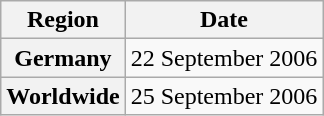<table class="wikitable plainrowheaders">
<tr>
<th scope="col">Region</th>
<th scope="col">Date</th>
</tr>
<tr>
<th scope="row">Germany</th>
<td>22 September 2006</td>
</tr>
<tr>
<th scope="row">Worldwide</th>
<td>25 September 2006</td>
</tr>
</table>
